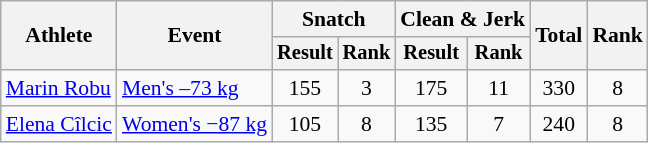<table class="wikitable" style="font-size:90%">
<tr>
<th rowspan="2">Athlete</th>
<th rowspan="2">Event</th>
<th colspan="2">Snatch</th>
<th colspan="2">Clean & Jerk</th>
<th rowspan="2">Total</th>
<th rowspan="2">Rank</th>
</tr>
<tr style="font-size:95%">
<th>Result</th>
<th>Rank</th>
<th>Result</th>
<th>Rank</th>
</tr>
<tr align=center>
<td align=left><a href='#'>Marin Robu</a></td>
<td align=left><a href='#'>Men's –73 kg</a></td>
<td>155</td>
<td>3</td>
<td>175</td>
<td>11</td>
<td>330</td>
<td>8</td>
</tr>
<tr align=center>
<td align=left><a href='#'>Elena Cîlcic</a></td>
<td align=left><a href='#'>Women's −87 kg</a></td>
<td>105</td>
<td>8</td>
<td>135</td>
<td>7</td>
<td>240</td>
<td>8</td>
</tr>
</table>
